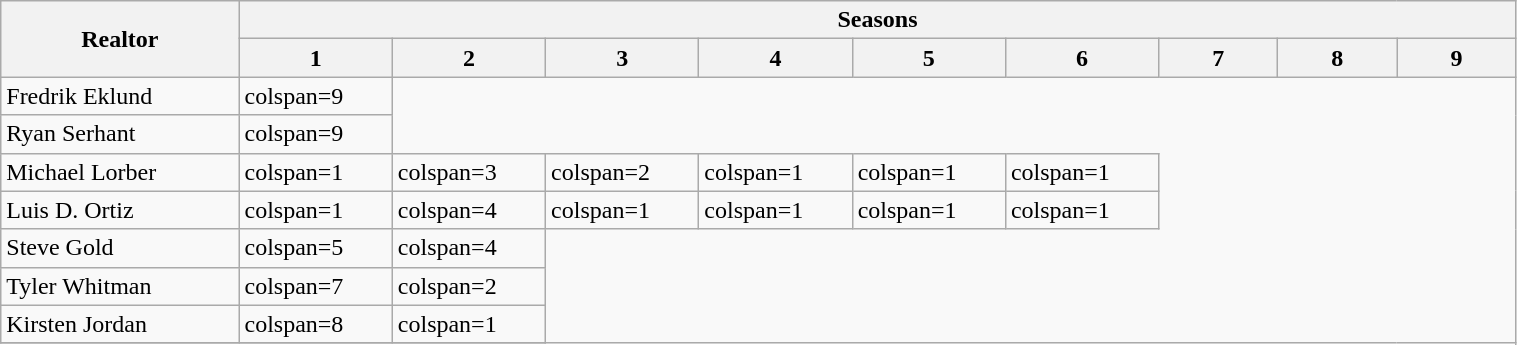<table class="wikitable plainrowheaders" style="width:80%">
<tr>
<th scope=col rowspan=2 style=width:10%>Realtor</th>
<th scope=col colspan=9>Seasons</th>
</tr>
<tr>
<th scope=col style=width:5%>1</th>
<th scope=col style=width:5%>2</th>
<th scope=col style=width:5%>3</th>
<th scope=col style=width:5%>4</th>
<th scope=col style=width:5%>5</th>
<th scope=col style=width:5%>6</th>
<th scope=col style=width:5%>7</th>
<th scope=col style=width:5%>8</th>
<th scope=col style=width:5%>9</th>
</tr>
<tr>
<td>Fredrik Eklund</td>
<td>colspan=9 </td>
</tr>
<tr>
<td>Ryan Serhant</td>
<td>colspan=9 </td>
</tr>
<tr>
<td>Michael Lorber</td>
<td>colspan=1 </td>
<td>colspan=3 </td>
<td>colspan=2 </td>
<td>colspan=1 </td>
<td>colspan=1 </td>
<td>colspan=1 </td>
</tr>
<tr>
<td>Luis D. Ortiz</td>
<td>colspan=1 </td>
<td>colspan=4 </td>
<td>colspan=1 </td>
<td>colspan=1 </td>
<td>colspan=1 </td>
<td>colspan=1 </td>
</tr>
<tr>
<td>Steve Gold</td>
<td>colspan=5 </td>
<td>colspan=4 </td>
</tr>
<tr>
<td>Tyler Whitman</td>
<td>colspan=7 </td>
<td>colspan=2 </td>
</tr>
<tr>
<td>Kirsten Jordan</td>
<td>colspan=8 </td>
<td>colspan=1 </td>
</tr>
<tr>
</tr>
</table>
